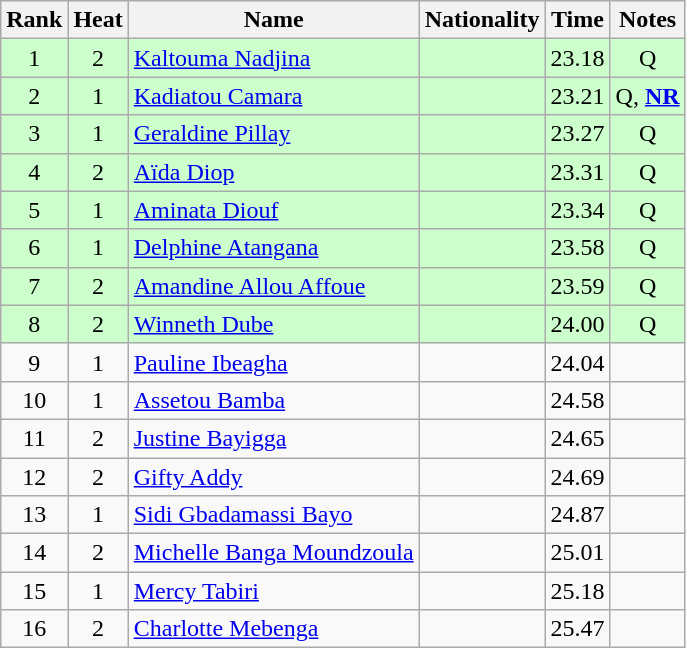<table class="wikitable sortable" style="text-align:center">
<tr>
<th>Rank</th>
<th>Heat</th>
<th>Name</th>
<th>Nationality</th>
<th>Time</th>
<th>Notes</th>
</tr>
<tr bgcolor=ccffcc>
<td>1</td>
<td>2</td>
<td align=left><a href='#'>Kaltouma Nadjina</a></td>
<td align=left></td>
<td>23.18</td>
<td>Q</td>
</tr>
<tr bgcolor=ccffcc>
<td>2</td>
<td>1</td>
<td align=left><a href='#'>Kadiatou Camara</a></td>
<td align=left></td>
<td>23.21</td>
<td>Q, <strong><a href='#'>NR</a></strong></td>
</tr>
<tr bgcolor=ccffcc>
<td>3</td>
<td>1</td>
<td align=left><a href='#'>Geraldine Pillay</a></td>
<td align=left></td>
<td>23.27</td>
<td>Q</td>
</tr>
<tr bgcolor=ccffcc>
<td>4</td>
<td>2</td>
<td align=left><a href='#'>Aïda Diop</a></td>
<td align=left></td>
<td>23.31</td>
<td>Q</td>
</tr>
<tr bgcolor=ccffcc>
<td>5</td>
<td>1</td>
<td align=left><a href='#'>Aminata Diouf</a></td>
<td align=left></td>
<td>23.34</td>
<td>Q</td>
</tr>
<tr bgcolor=ccffcc>
<td>6</td>
<td>1</td>
<td align=left><a href='#'>Delphine Atangana</a></td>
<td align=left></td>
<td>23.58</td>
<td>Q</td>
</tr>
<tr bgcolor=ccffcc>
<td>7</td>
<td>2</td>
<td align=left><a href='#'>Amandine Allou Affoue</a></td>
<td align=left></td>
<td>23.59</td>
<td>Q</td>
</tr>
<tr bgcolor=ccffcc>
<td>8</td>
<td>2</td>
<td align=left><a href='#'>Winneth Dube</a></td>
<td align=left></td>
<td>24.00</td>
<td>Q</td>
</tr>
<tr>
<td>9</td>
<td>1</td>
<td align=left><a href='#'>Pauline Ibeagha</a></td>
<td align=left></td>
<td>24.04</td>
<td></td>
</tr>
<tr>
<td>10</td>
<td>1</td>
<td align=left><a href='#'>Assetou Bamba</a></td>
<td align=left></td>
<td>24.58</td>
<td></td>
</tr>
<tr>
<td>11</td>
<td>2</td>
<td align=left><a href='#'>Justine Bayigga</a></td>
<td align=left></td>
<td>24.65</td>
<td></td>
</tr>
<tr>
<td>12</td>
<td>2</td>
<td align=left><a href='#'>Gifty Addy</a></td>
<td align=left></td>
<td>24.69</td>
<td></td>
</tr>
<tr>
<td>13</td>
<td>1</td>
<td align=left><a href='#'>Sidi Gbadamassi Bayo</a></td>
<td align=left></td>
<td>24.87</td>
<td></td>
</tr>
<tr>
<td>14</td>
<td>2</td>
<td align=left><a href='#'>Michelle Banga Moundzoula</a></td>
<td align=left></td>
<td>25.01</td>
<td></td>
</tr>
<tr>
<td>15</td>
<td>1</td>
<td align=left><a href='#'>Mercy Tabiri</a></td>
<td align=left></td>
<td>25.18</td>
<td></td>
</tr>
<tr>
<td>16</td>
<td>2</td>
<td align=left><a href='#'>Charlotte Mebenga</a></td>
<td align=left></td>
<td>25.47</td>
<td></td>
</tr>
</table>
